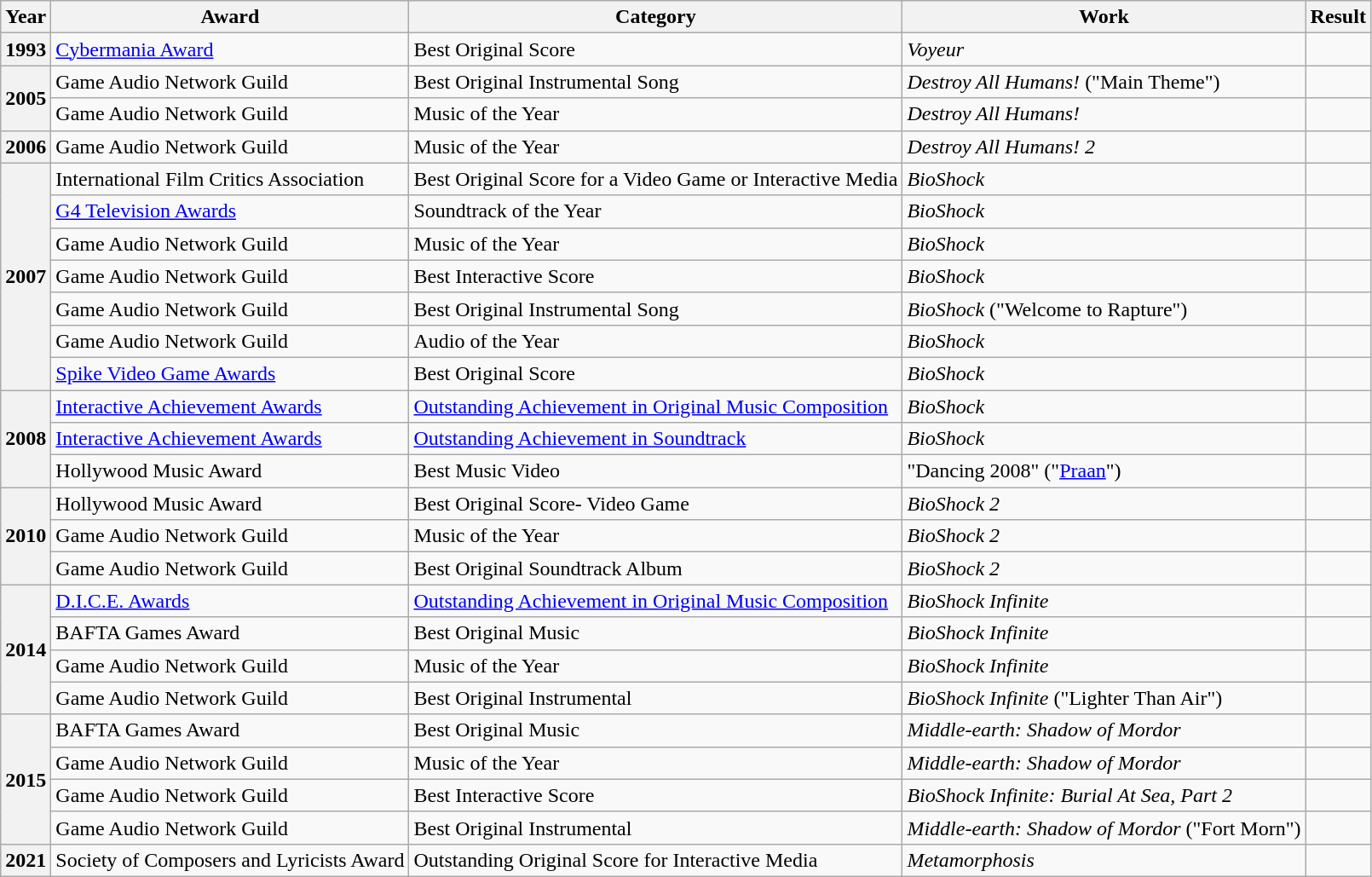<table class="wikitable">
<tr>
<th scope="col">Year</th>
<th scope="col">Award</th>
<th scope="col">Category</th>
<th scope="col">Work</th>
<th scope="col">Result</th>
</tr>
<tr>
<th scope="row">1993</th>
<td><a href='#'>Cybermania Award</a></td>
<td>Best Original Score</td>
<td><em>Voyeur</em></td>
<td></td>
</tr>
<tr>
<th scope="row" rowspan="2">2005</th>
<td>Game Audio Network Guild</td>
<td>Best Original Instrumental Song</td>
<td><em>Destroy All Humans!</em> ("Main Theme")</td>
<td></td>
</tr>
<tr>
<td>Game Audio Network Guild</td>
<td>Music of the Year</td>
<td><em>Destroy All Humans!</em></td>
<td></td>
</tr>
<tr>
<th scope="row">2006</th>
<td>Game Audio Network Guild</td>
<td>Music of the Year</td>
<td><em>Destroy All Humans! 2</em></td>
<td></td>
</tr>
<tr>
<th scope="row" rowspan="7">2007</th>
<td>International Film Critics Association</td>
<td>Best Original Score for a Video Game or Interactive Media</td>
<td><em>BioShock</em></td>
<td></td>
</tr>
<tr>
<td><a href='#'>G4 Television Awards</a></td>
<td>Soundtrack of the Year</td>
<td><em>BioShock</em></td>
<td></td>
</tr>
<tr>
<td>Game Audio Network Guild</td>
<td>Music of the Year</td>
<td><em>BioShock</em></td>
<td></td>
</tr>
<tr>
<td>Game Audio Network Guild</td>
<td>Best Interactive Score</td>
<td><em>BioShock</em></td>
<td></td>
</tr>
<tr>
<td>Game Audio Network Guild</td>
<td>Best Original Instrumental Song</td>
<td><em>BioShock</em> ("Welcome to Rapture")</td>
<td></td>
</tr>
<tr>
<td>Game Audio Network Guild</td>
<td>Audio of the Year</td>
<td><em>BioShock</em></td>
<td></td>
</tr>
<tr>
<td><a href='#'>Spike Video Game Awards</a></td>
<td>Best Original Score</td>
<td><em>BioShock</em></td>
<td></td>
</tr>
<tr>
<th scope="row" rowspan="3">2008</th>
<td><a href='#'>Interactive Achievement Awards</a></td>
<td><a href='#'>Outstanding Achievement in Original Music Composition</a></td>
<td><em>BioShock</em></td>
<td></td>
</tr>
<tr>
<td><a href='#'>Interactive Achievement Awards</a></td>
<td><a href='#'>Outstanding Achievement in Soundtrack</a></td>
<td><em>BioShock</em></td>
<td></td>
</tr>
<tr>
<td>Hollywood Music Award</td>
<td>Best Music Video</td>
<td>"Dancing 2008" ("<a href='#'>Praan</a>")</td>
<td></td>
</tr>
<tr>
<th scope="row" rowspan="3">2010</th>
<td>Hollywood Music Award</td>
<td>Best Original Score- Video Game</td>
<td><em>BioShock 2</em></td>
<td></td>
</tr>
<tr>
<td>Game Audio Network Guild</td>
<td>Music of the Year</td>
<td><em>BioShock 2</em></td>
<td></td>
</tr>
<tr>
<td>Game Audio Network Guild</td>
<td>Best Original Soundtrack Album</td>
<td><em>BioShock 2</em></td>
<td></td>
</tr>
<tr>
<th scope="row" rowspan="4">2014</th>
<td><a href='#'>D.I.C.E. Awards</a></td>
<td><a href='#'>Outstanding Achievement in Original Music Composition</a></td>
<td><em>BioShock Infinite</em></td>
<td></td>
</tr>
<tr>
<td>BAFTA Games Award</td>
<td>Best Original Music</td>
<td><em>BioShock Infinite</em></td>
<td></td>
</tr>
<tr>
<td>Game Audio Network Guild</td>
<td>Music of the Year</td>
<td><em>BioShock Infinite</em></td>
<td></td>
</tr>
<tr>
<td>Game Audio Network Guild</td>
<td>Best Original Instrumental</td>
<td><em>BioShock Infinite</em> ("Lighter Than Air")</td>
<td></td>
</tr>
<tr>
<th scope="row" rowspan="4">2015</th>
<td>BAFTA Games Award</td>
<td>Best Original Music</td>
<td><em>Middle-earth: Shadow of Mordor</em></td>
<td></td>
</tr>
<tr>
<td>Game Audio Network Guild</td>
<td>Music of the Year</td>
<td><em>Middle-earth: Shadow of Mordor</em></td>
<td></td>
</tr>
<tr>
<td>Game Audio Network Guild</td>
<td>Best Interactive Score</td>
<td><em>BioShock Infinite: Burial At Sea, Part 2</em></td>
<td></td>
</tr>
<tr>
<td>Game Audio Network Guild</td>
<td>Best Original Instrumental</td>
<td><em>Middle-earth: Shadow of Mordor</em> ("Fort Morn")</td>
<td></td>
</tr>
<tr>
<th scope="row">2021</th>
<td>Society of Composers and Lyricists Award</td>
<td>Outstanding Original Score for Interactive Media</td>
<td><em>Metamorphosis</em></td>
<td></td>
</tr>
</table>
